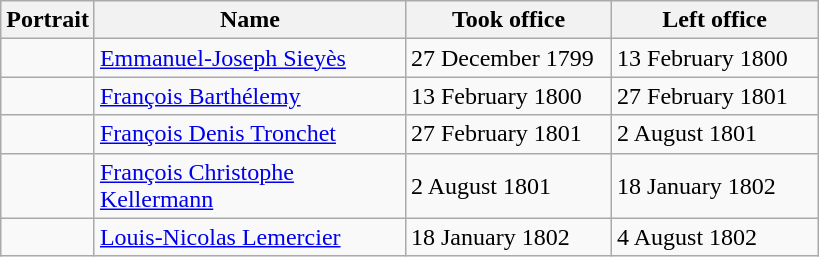<table class="wikitable">
<tr>
<th>Portrait</th>
<th width=200>Name</th>
<th width=130>Took office</th>
<th width=130>Left office</th>
</tr>
<tr>
<td></td>
<td><a href='#'>Emmanuel-Joseph Sieyès</a></td>
<td>27 December 1799</td>
<td>13 February 1800</td>
</tr>
<tr>
<td></td>
<td><a href='#'>François Barthélemy</a></td>
<td>13 February 1800</td>
<td>27 February 1801</td>
</tr>
<tr>
<td></td>
<td><a href='#'>François Denis Tronchet</a></td>
<td>27 February 1801</td>
<td>2 August 1801</td>
</tr>
<tr>
<td></td>
<td><a href='#'>François Christophe Kellermann</a></td>
<td>2 August 1801</td>
<td>18 January 1802</td>
</tr>
<tr>
<td></td>
<td><a href='#'>Louis-Nicolas Lemercier</a></td>
<td>18 January 1802</td>
<td>4 August 1802</td>
</tr>
</table>
